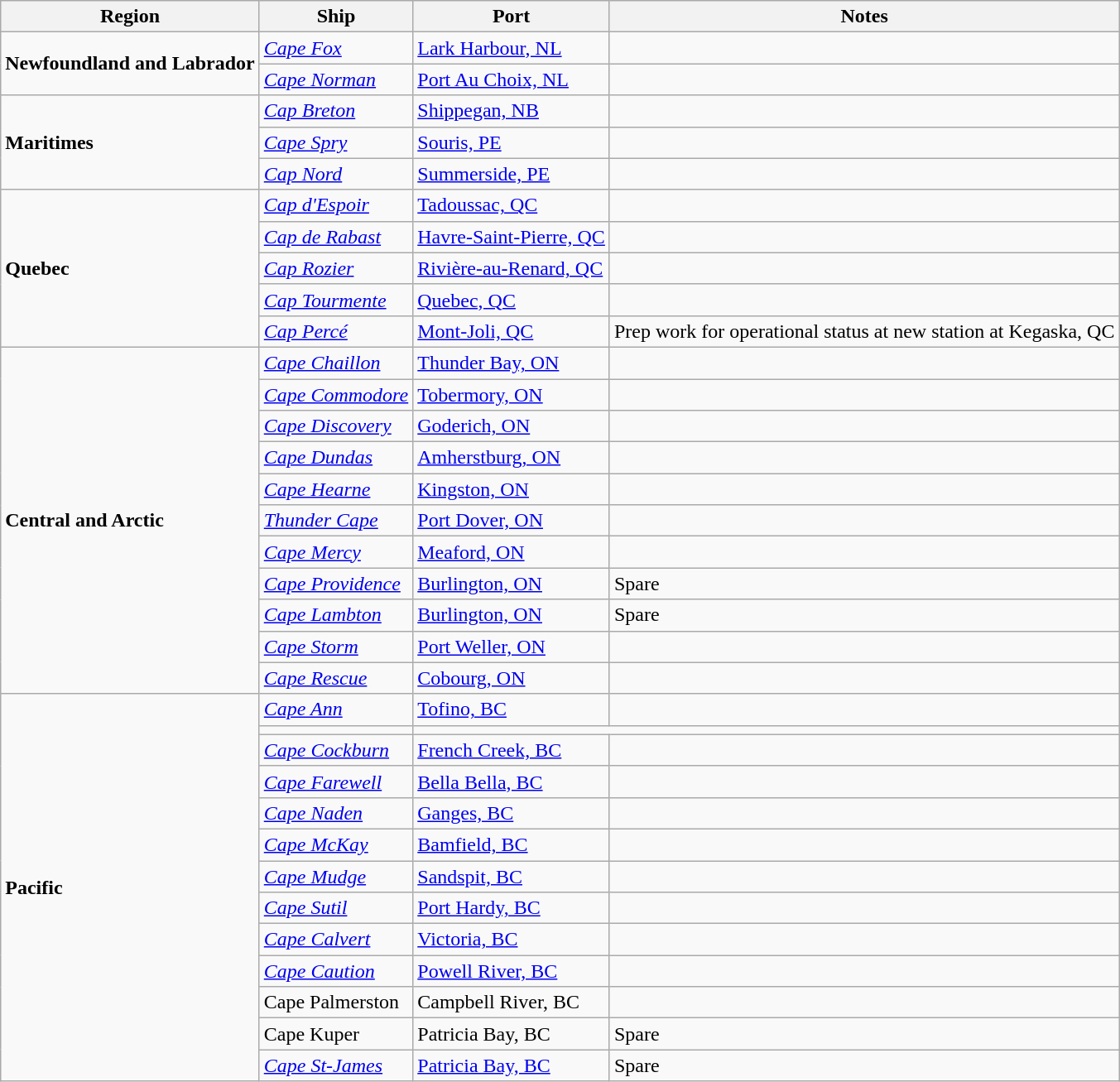<table class="wikitable">
<tr>
<th>Region</th>
<th>Ship</th>
<th>Port</th>
<th>Notes</th>
</tr>
<tr>
<td rowspan="2"><strong>Newfoundland and Labrador</strong></td>
<td><a href='#'><em>Cape Fox</em></a></td>
<td><a href='#'>Lark Harbour, NL</a></td>
<td></td>
</tr>
<tr>
<td><a href='#'><em>Cape Norman</em></a></td>
<td><a href='#'>Port Au Choix, NL</a></td>
<td></td>
</tr>
<tr>
<td rowspan="3"><strong>Maritimes</strong></td>
<td><a href='#'><em>Cap Breton</em></a></td>
<td><a href='#'>Shippegan, NB</a></td>
<td></td>
</tr>
<tr>
<td><a href='#'><em>Cape Spry</em></a></td>
<td><a href='#'>Souris, PE</a></td>
<td></td>
</tr>
<tr>
<td><a href='#'><em>Cap Nord</em></a></td>
<td><a href='#'>Summerside, PE</a></td>
<td></td>
</tr>
<tr>
<td rowspan="5"><strong>Quebec</strong></td>
<td><a href='#'><em>Cap d'Espoir</em></a></td>
<td><a href='#'>Tadoussac, QC</a></td>
<td></td>
</tr>
<tr>
<td><a href='#'><em>Cap de Rabast</em></a></td>
<td><a href='#'>Havre-Saint-Pierre, QC</a></td>
<td></td>
</tr>
<tr>
<td><a href='#'><em>Cap Rozier</em></a></td>
<td><a href='#'>Rivière-au-Renard, QC</a></td>
<td></td>
</tr>
<tr>
<td><a href='#'><em>Cap Tourmente</em></a></td>
<td><a href='#'>Quebec, QC</a></td>
<td></td>
</tr>
<tr>
<td><a href='#'><em>Cap Percé</em></a></td>
<td><a href='#'>Mont-Joli, QC</a></td>
<td>Prep work for operational status at new station at Kegaska, QC</td>
</tr>
<tr>
<td rowspan="11"><strong>Central and Arctic</strong></td>
<td><a href='#'><em>Cape Chaillon</em></a></td>
<td><a href='#'>Thunder Bay, ON</a></td>
<td></td>
</tr>
<tr>
<td><a href='#'><em>Cape Commodore</em></a></td>
<td><a href='#'>Tobermory, ON</a></td>
<td></td>
</tr>
<tr>
<td><a href='#'><em>Cape Discovery</em></a></td>
<td><a href='#'>Goderich, ON</a></td>
<td></td>
</tr>
<tr>
<td><a href='#'><em>Cape Dundas</em></a></td>
<td><a href='#'>Amherstburg, ON</a></td>
<td></td>
</tr>
<tr>
<td><a href='#'><em>Cape Hearne</em></a></td>
<td><a href='#'>Kingston, ON</a></td>
<td></td>
</tr>
<tr>
<td><a href='#'><em>Thunder Cape</em></a></td>
<td><a href='#'>Port Dover, ON</a></td>
<td></td>
</tr>
<tr>
<td><a href='#'><em>Cape Mercy</em></a></td>
<td><a href='#'>Meaford, ON</a></td>
<td></td>
</tr>
<tr>
<td><a href='#'><em>Cape Providence</em></a></td>
<td><a href='#'>Burlington, ON</a></td>
<td>Spare</td>
</tr>
<tr>
<td><a href='#'><em>Cape Lambton</em></a></td>
<td><a href='#'>Burlington, ON</a></td>
<td>Spare</td>
</tr>
<tr>
<td><a href='#'><em>Cape Storm</em></a></td>
<td><a href='#'>Port Weller, ON</a></td>
<td></td>
</tr>
<tr>
<td><a href='#'><em>Cape Rescue</em></a></td>
<td><a href='#'>Cobourg, ON</a></td>
<td></td>
</tr>
<tr>
<td rowspan="13"><strong>Pacific</strong></td>
<td><a href='#'><em>Cape Ann</em></a></td>
<td><a href='#'>Tofino, BC</a></td>
<td></td>
</tr>
<tr>
<td></td>
</tr>
<tr>
<td><a href='#'><em>Cape Cockburn</em></a></td>
<td><a href='#'>French Creek, BC</a></td>
<td></td>
</tr>
<tr>
<td><a href='#'><em>Cape Farewell</em></a></td>
<td><a href='#'>Bella Bella, BC</a></td>
<td></td>
</tr>
<tr>
<td><a href='#'><em>Cape Naden</em></a></td>
<td><a href='#'>Ganges, BC</a></td>
<td></td>
</tr>
<tr>
<td><a href='#'><em>Cape McKay</em></a></td>
<td><a href='#'>Bamfield, BC</a></td>
<td></td>
</tr>
<tr>
<td><a href='#'><em>Cape Mudge</em></a></td>
<td><a href='#'>Sandspit, BC</a></td>
<td></td>
</tr>
<tr>
<td><a href='#'><em>Cape Sutil</em></a></td>
<td><a href='#'>Port Hardy, BC</a></td>
<td></td>
</tr>
<tr>
<td><a href='#'><em>Cape Calvert</em></a></td>
<td><a href='#'>Victoria, BC</a></td>
<td></td>
</tr>
<tr>
<td><a href='#'><em>Cape Caution</em></a></td>
<td><a href='#'>Powell River, BC</a></td>
<td></td>
</tr>
<tr>
<td>Cape Palmerston</td>
<td>Campbell River, BC</td>
<td></td>
</tr>
<tr>
<td>Cape Kuper</td>
<td>Patricia Bay, BC</td>
<td>Spare</td>
</tr>
<tr>
<td><a href='#'><em>Cape St-James</em></a></td>
<td><a href='#'>Patricia Bay, BC</a></td>
<td>Spare</td>
</tr>
</table>
